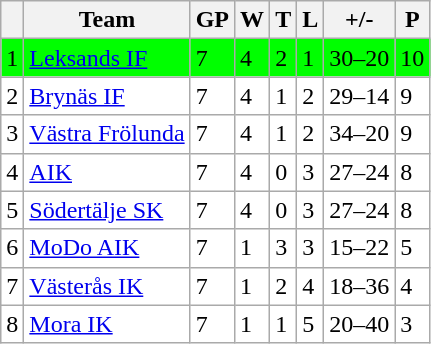<table class="wikitable">
<tr>
<th></th>
<th>Team</th>
<th>GP</th>
<th>W</th>
<th>T</th>
<th>L</th>
<th>+/-</th>
<th>P</th>
</tr>
<tr style="background:#00FF00">
<td>1</td>
<td><a href='#'>Leksands IF</a></td>
<td>7</td>
<td>4</td>
<td>2</td>
<td>1</td>
<td>30–20</td>
<td>10</td>
</tr>
<tr style="background:#FFFFFF">
<td>2</td>
<td><a href='#'>Brynäs IF</a></td>
<td>7</td>
<td>4</td>
<td>1</td>
<td>2</td>
<td>29–14</td>
<td>9</td>
</tr>
<tr style="background:#FFFFFF">
<td>3</td>
<td><a href='#'>Västra Frölunda</a></td>
<td>7</td>
<td>4</td>
<td>1</td>
<td>2</td>
<td>34–20</td>
<td>9</td>
</tr>
<tr style="background:#FFFFFF">
<td>4</td>
<td><a href='#'>AIK</a></td>
<td>7</td>
<td>4</td>
<td>0</td>
<td>3</td>
<td>27–24</td>
<td>8</td>
</tr>
<tr style="background:#FFFFFF">
<td>5</td>
<td><a href='#'>Södertälje SK</a></td>
<td>7</td>
<td>4</td>
<td>0</td>
<td>3</td>
<td>27–24</td>
<td>8</td>
</tr>
<tr style="background:#FFFFFF">
<td>6</td>
<td><a href='#'>MoDo AIK</a></td>
<td>7</td>
<td>1</td>
<td>3</td>
<td>3</td>
<td>15–22</td>
<td>5</td>
</tr>
<tr style="background:#FFFFFF">
<td>7</td>
<td><a href='#'>Västerås IK</a></td>
<td>7</td>
<td>1</td>
<td>2</td>
<td>4</td>
<td>18–36</td>
<td>4</td>
</tr>
<tr style="background:#FFFFFF">
<td>8</td>
<td><a href='#'>Mora IK</a></td>
<td>7</td>
<td>1</td>
<td>1</td>
<td>5</td>
<td>20–40</td>
<td>3</td>
</tr>
</table>
